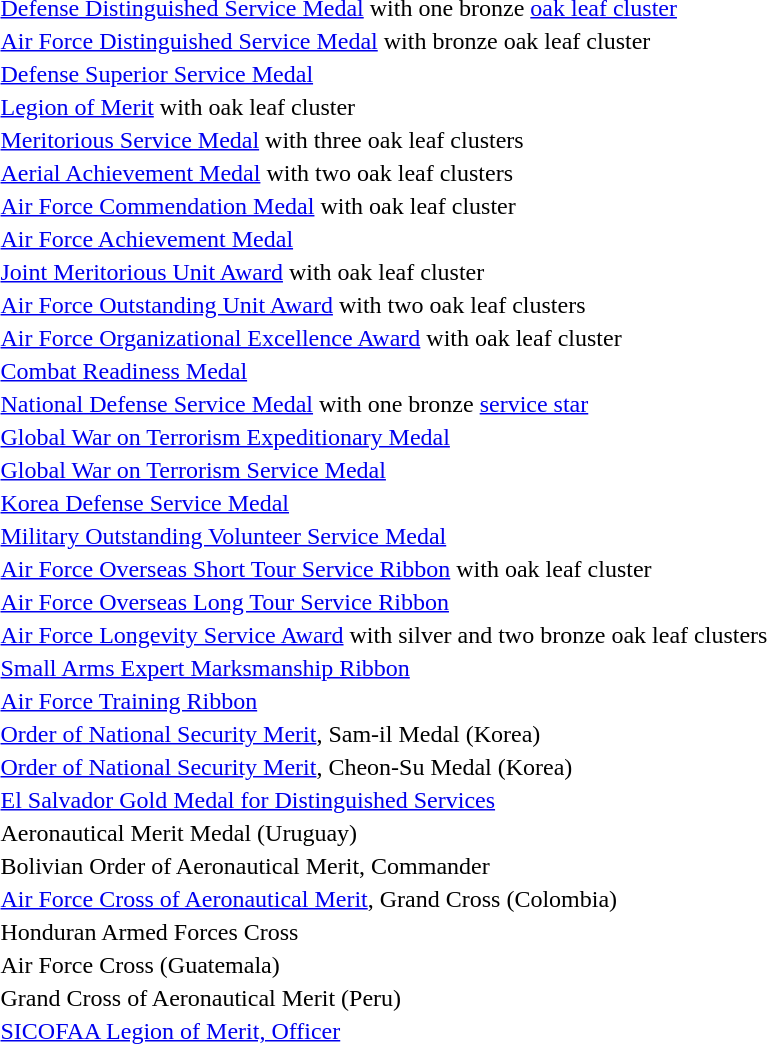<table>
<tr>
<td></td>
<td><a href='#'>Defense Distinguished Service Medal</a> with one bronze <a href='#'>oak leaf cluster</a></td>
</tr>
<tr>
<td></td>
<td><a href='#'>Air Force Distinguished Service Medal</a> with bronze oak leaf cluster</td>
</tr>
<tr>
<td></td>
<td><a href='#'>Defense Superior Service Medal</a></td>
</tr>
<tr>
<td></td>
<td><a href='#'>Legion of Merit</a> with oak leaf cluster</td>
</tr>
<tr>
<td></td>
<td><a href='#'>Meritorious Service Medal</a> with three oak leaf clusters</td>
</tr>
<tr>
<td></td>
<td><a href='#'>Aerial Achievement Medal</a> with two oak leaf clusters</td>
</tr>
<tr>
<td></td>
<td><a href='#'>Air Force Commendation Medal</a> with oak leaf cluster</td>
</tr>
<tr>
<td></td>
<td><a href='#'>Air Force Achievement Medal</a></td>
</tr>
<tr>
<td></td>
<td><a href='#'>Joint Meritorious Unit Award</a> with oak leaf cluster</td>
</tr>
<tr>
<td></td>
<td><a href='#'>Air Force Outstanding Unit Award</a> with two oak leaf clusters</td>
</tr>
<tr>
<td></td>
<td><a href='#'>Air Force Organizational Excellence Award</a> with oak leaf cluster</td>
</tr>
<tr>
<td></td>
<td><a href='#'>Combat Readiness Medal</a></td>
</tr>
<tr>
<td></td>
<td><a href='#'>National Defense Service Medal</a> with one bronze <a href='#'>service star</a></td>
</tr>
<tr>
<td></td>
<td><a href='#'>Global War on Terrorism Expeditionary Medal</a></td>
</tr>
<tr>
<td></td>
<td><a href='#'>Global War on Terrorism Service Medal</a></td>
</tr>
<tr>
<td></td>
<td><a href='#'>Korea Defense Service Medal</a></td>
</tr>
<tr>
<td></td>
<td><a href='#'>Military Outstanding Volunteer Service Medal</a></td>
</tr>
<tr>
<td></td>
<td><a href='#'>Air Force Overseas Short Tour Service Ribbon</a> with oak leaf cluster</td>
</tr>
<tr>
<td></td>
<td><a href='#'>Air Force Overseas Long Tour Service Ribbon</a></td>
</tr>
<tr>
<td></td>
<td><a href='#'>Air Force Longevity Service Award</a> with silver and two bronze oak leaf clusters</td>
</tr>
<tr>
<td></td>
<td><a href='#'>Small Arms Expert Marksmanship Ribbon</a></td>
</tr>
<tr>
<td></td>
<td><a href='#'>Air Force Training Ribbon</a></td>
</tr>
<tr>
<td></td>
<td><a href='#'>Order of National Security Merit</a>, Sam-il Medal (Korea)</td>
</tr>
<tr>
<td></td>
<td><a href='#'>Order of National Security Merit</a>, Cheon-Su Medal (Korea)</td>
</tr>
<tr>
<td></td>
<td><a href='#'>El Salvador Gold Medal for Distinguished Services</a></td>
</tr>
<tr>
<td></td>
<td>Aeronautical Merit Medal (Uruguay)</td>
</tr>
<tr>
<td></td>
<td>Bolivian Order of Aeronautical Merit, Commander</td>
</tr>
<tr>
<td></td>
<td><a href='#'>Air Force Cross of Aeronautical Merit</a>, Grand Cross (Colombia)</td>
</tr>
<tr>
<td></td>
<td>Honduran Armed Forces Cross</td>
</tr>
<tr>
<td></td>
<td>Air Force Cross (Guatemala)</td>
</tr>
<tr>
<td></td>
<td>Grand Cross of Aeronautical Merit (Peru)</td>
</tr>
<tr>
<td></td>
<td><a href='#'>SICOFAA Legion of Merit, Officer</a></td>
</tr>
</table>
